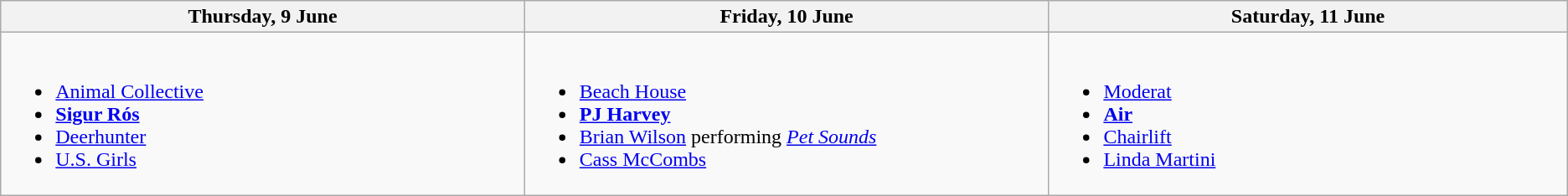<table class="wikitable">
<tr>
<th width="500">Thursday, 9 June</th>
<th width="500">Friday, 10 June</th>
<th width="500">Saturday, 11 June</th>
</tr>
<tr valign="top">
<td><br><ul><li><a href='#'>Animal Collective</a></li><li><strong><a href='#'>Sigur Rós</a></strong></li><li><a href='#'>Deerhunter</a></li><li><a href='#'>U.S. Girls</a></li></ul></td>
<td><br><ul><li><a href='#'>Beach House</a></li><li><strong><a href='#'>PJ Harvey</a></strong></li><li><a href='#'>Brian Wilson</a> performing <em><a href='#'>Pet Sounds</a></em></li><li><a href='#'>Cass McCombs</a></li></ul></td>
<td><br><ul><li><a href='#'>Moderat</a></li><li><strong><a href='#'>Air</a></strong></li><li><a href='#'>Chairlift</a></li><li><a href='#'>Linda Martini</a></li></ul></td>
</tr>
</table>
